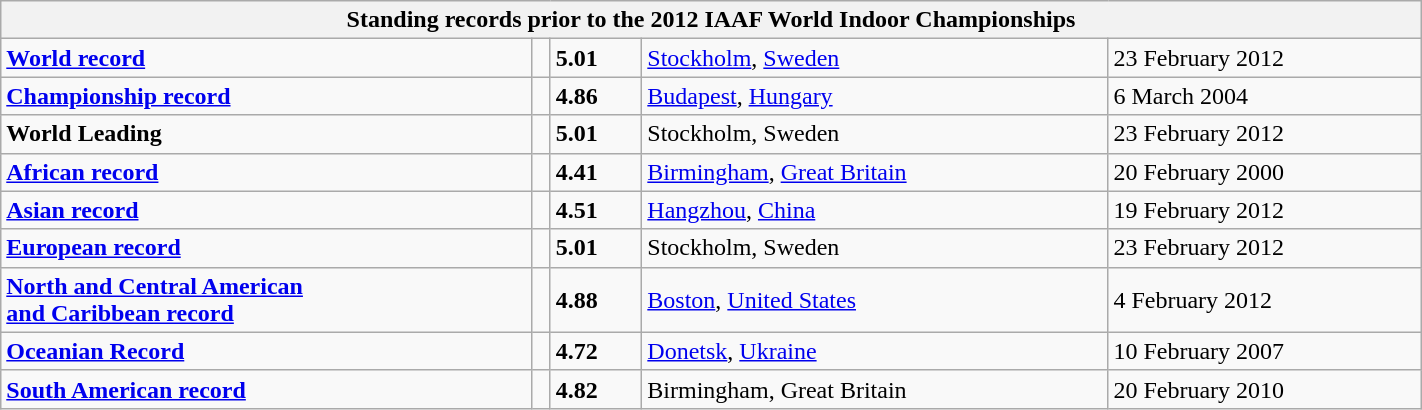<table class="wikitable" width=75%>
<tr>
<th colspan="5">Standing records prior to the 2012 IAAF World Indoor Championships</th>
</tr>
<tr>
<td><strong><a href='#'>World record</a></strong></td>
<td></td>
<td><strong>5.01</strong></td>
<td><a href='#'>Stockholm</a>, <a href='#'>Sweden</a></td>
<td>23 February 2012</td>
</tr>
<tr>
<td><strong><a href='#'>Championship record</a></strong></td>
<td></td>
<td><strong>4.86</strong></td>
<td><a href='#'>Budapest</a>, <a href='#'>Hungary</a></td>
<td>6 March 2004</td>
</tr>
<tr>
<td><strong>World Leading</strong></td>
<td></td>
<td><strong>5.01</strong></td>
<td>Stockholm, Sweden</td>
<td>23 February 2012</td>
</tr>
<tr>
<td><strong><a href='#'>African record</a></strong></td>
<td></td>
<td><strong>4.41</strong></td>
<td><a href='#'>Birmingham</a>, <a href='#'>Great Britain</a></td>
<td>20 February 2000</td>
</tr>
<tr>
<td><strong><a href='#'>Asian record</a></strong></td>
<td></td>
<td><strong>4.51</strong></td>
<td><a href='#'>Hangzhou</a>, <a href='#'>China</a></td>
<td>19 February 2012</td>
</tr>
<tr>
<td><strong><a href='#'>European record</a></strong></td>
<td></td>
<td><strong>5.01</strong></td>
<td>Stockholm, Sweden</td>
<td>23 February 2012</td>
</tr>
<tr>
<td><strong><a href='#'>North and Central American <br>and Caribbean record</a></strong></td>
<td></td>
<td><strong>4.88</strong></td>
<td><a href='#'>Boston</a>, <a href='#'>United States</a></td>
<td>4 February 2012</td>
</tr>
<tr>
<td><strong><a href='#'>Oceanian Record</a></strong></td>
<td></td>
<td><strong>4.72</strong></td>
<td><a href='#'>Donetsk</a>, <a href='#'>Ukraine</a></td>
<td>10 February 2007</td>
</tr>
<tr>
<td><strong><a href='#'>South American record</a></strong></td>
<td></td>
<td><strong>4.82</strong></td>
<td>Birmingham, Great Britain</td>
<td>20 February 2010</td>
</tr>
</table>
